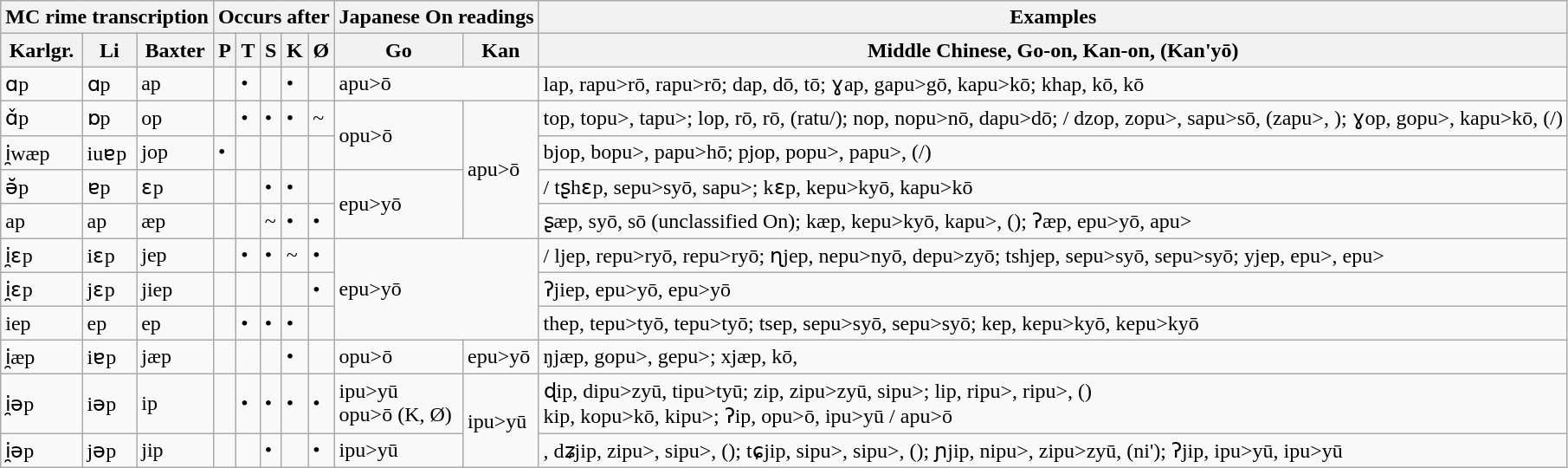<table class="wikitable defaultcenter">
<tr>
<th colspan="3">MC rime transcription</th>
<th colspan="5">Occurs after</th>
<th colspan="2">Japanese On readings</th>
<th>Examples</th>
</tr>
<tr>
<th>Karlgr.</th>
<th>Li</th>
<th>Baxter</th>
<th>P</th>
<th>T</th>
<th>S</th>
<th>K</th>
<th>Ø</th>
<th>Go</th>
<th>Kan</th>
<th>Middle Chinese, Go-on, Kan-on, (Kan'yō)</th>
</tr>
<tr>
<td>ɑp</td>
<td>ɑp</td>
<td>ap</td>
<td></td>
<td>•</td>
<td></td>
<td>•</td>
<td></td>
<td colspan="2">apu>ō</td>
<td style="text-align: left;"> lap, rapu>rō, rapu>rō;  dap, dō, tō;  ɣap, gapu>gō, kapu>kō;  khap, kō, kō</td>
</tr>
<tr>
<td>ɑ̌p</td>
<td>ɒp</td>
<td>op</td>
<td></td>
<td>•</td>
<td>•</td>
<td>•</td>
<td>~</td>
<td rowspan="2">opu>ō</td>
<td rowspan="4">apu>ō</td>
<td style="text-align: left;"> top, topu>, tapu>;  lop, rō, rō, (ratu/);  nop, nopu>nō, dapu>dō; / dzop, zopu>, sapu>sō, (zapu>, );  ɣop, gopu>, kapu>kō, (/)</td>
</tr>
<tr>
<td>i̯wæp</td>
<td>iuɐp</td>
<td>jop</td>
<td>•</td>
<td></td>
<td></td>
<td></td>
<td></td>
<td style="text-align: left;"> bjop, bopu>, papu>hō;  pjop, popu>, papu>, (/)</td>
</tr>
<tr>
<td>ə̆p</td>
<td>ɐp</td>
<td>ɛp</td>
<td></td>
<td></td>
<td>•</td>
<td>•</td>
<td></td>
<td rowspan="2">epu>yō</td>
<td style="text-align: left;">/ tʂhɛp, sepu>syō, sapu>;  kɛp, kepu>kyō, kapu>kō</td>
</tr>
<tr>
<td>ap</td>
<td>ap</td>
<td>æp</td>
<td></td>
<td></td>
<td>~</td>
<td>•</td>
<td>•</td>
<td style="text-align: left;"> ʂæp, syō, sō (unclassified On);  kæp, kepu>kyō, kapu>, ();  ʔæp, epu>yō, apu></td>
</tr>
<tr>
<td>i̯ɛp</td>
<td>iɛp</td>
<td>jep</td>
<td></td>
<td>•</td>
<td>•</td>
<td>~</td>
<td>•</td>
<td colspan="2" rowspan="3">epu>yō</td>
<td style="text-align: left;">/ ljep, repu>ryō, repu>ryō;  ɳjep, nepu>nyō, depu>zyō;  tshjep, sepu>syō, sepu>syō;  yjep, epu>, epu></td>
</tr>
<tr>
<td>i̯ɛp</td>
<td>jɛp</td>
<td>jiep</td>
<td></td>
<td></td>
<td></td>
<td></td>
<td>•</td>
<td style="text-align: left;"> ʔjiep, epu>yō, epu>yō</td>
</tr>
<tr>
<td>iep</td>
<td>ep</td>
<td>ep</td>
<td></td>
<td>•</td>
<td>•</td>
<td>•</td>
<td></td>
<td style="text-align: left;"> thep, tepu>tyō, tepu>tyō;  tsep, sepu>syō, sepu>syō;  kep, kepu>kyō, kepu>kyō</td>
</tr>
<tr>
<td>i̯æp</td>
<td>iɐp</td>
<td>jæp</td>
<td></td>
<td></td>
<td></td>
<td>•</td>
<td></td>
<td>opu>ō</td>
<td>epu>yō</td>
<td style="text-align: left;"> ŋjæp, gopu>, gepu>;  xjæp, kō, </td>
</tr>
<tr>
<td>i̯ǝp</td>
<td>iǝp</td>
<td>ip</td>
<td></td>
<td>•</td>
<td>•</td>
<td>•</td>
<td>•</td>
<td>ipu>yū<br>opu>ō (K, Ø)</td>
<td rowspan="2">ipu>yū</td>
<td style="text-align: left;"> ɖip, dipu>zyū, tipu>tyū;  zip, zipu>zyū, sipu>;  lip, ripu>, ripu>, ()<br> kip, kopu>kō, kipu>;  ʔip, opu>ō, ipu>yū / apu>ō</td>
</tr>
<tr>
<td>i̯ǝp</td>
<td>jǝp</td>
<td>jip</td>
<td></td>
<td></td>
<td>•</td>
<td></td>
<td>•</td>
<td>ipu>yū</td>
<td style="text-align: left;">,  dʑjip, zipu>, sipu>, ();  tɕjip, sipu>, sipu>, ();  ɲjip, nipu>, zipu>zyū, (ni');  ʔjip, ipu>yū, ipu>yū</td>
</tr>
</table>
